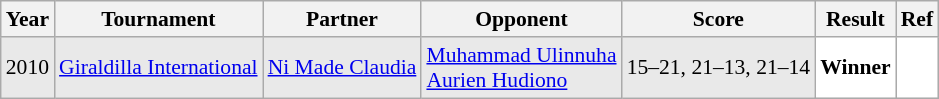<table class="sortable wikitable" style="font-size: 90%">
<tr>
<th>Year</th>
<th>Tournament</th>
<th>Partner</th>
<th>Opponent</th>
<th>Score</th>
<th>Result</th>
<th>Ref</th>
</tr>
<tr style="background:#E9E9E9">
<td align="center">2010</td>
<td align="left"><a href='#'>Giraldilla International</a></td>
<td align="left"> <a href='#'>Ni Made Claudia</a></td>
<td align="left"> <a href='#'>Muhammad Ulinnuha</a><br> <a href='#'>Aurien Hudiono</a></td>
<td align="left">15–21, 21–13, 21–14</td>
<td style="text-align: left; background:white"> <strong>Winner</strong></td>
<td style="text-align:center; background:white"></td>
</tr>
</table>
